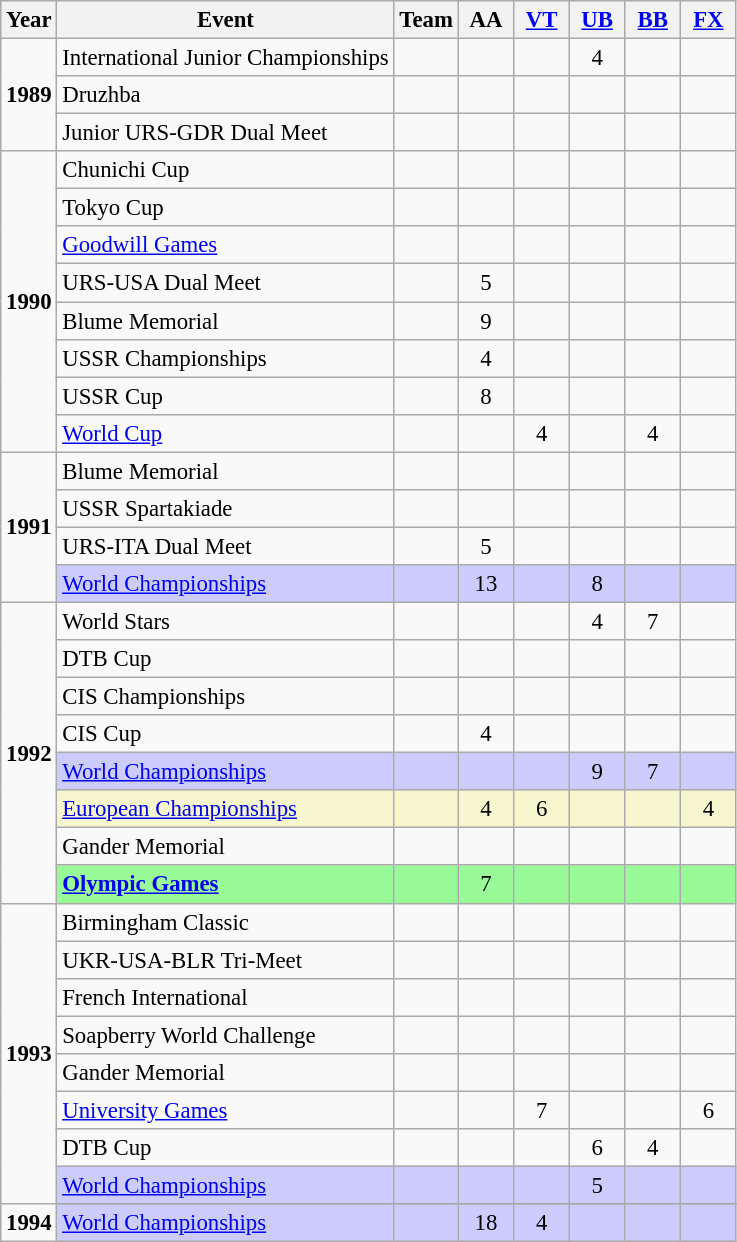<table class="wikitable" style="text-align:center; font-size: 95%;">
<tr>
<th>Year</th>
<th>Event</th>
<th style="width:30px;">Team</th>
<th style="width:30px;">AA</th>
<th style="width:30px;"><a href='#'>VT</a></th>
<th style="width:30px;"><a href='#'>UB</a></th>
<th style="width:30px;"><a href='#'>BB</a></th>
<th style="width:30px;"><a href='#'>FX</a></th>
</tr>
<tr>
<td rowspan="3"><strong>1989</strong></td>
<td align=left>International Junior Championships</td>
<td></td>
<td></td>
<td></td>
<td>4</td>
<td></td>
<td></td>
</tr>
<tr>
<td align=left>Druzhba</td>
<td></td>
<td></td>
<td></td>
<td></td>
<td></td>
<td></td>
</tr>
<tr>
<td align=left>Junior URS-GDR Dual Meet</td>
<td></td>
<td></td>
<td></td>
<td></td>
<td></td>
<td></td>
</tr>
<tr>
<td rowspan="8"><strong>1990</strong></td>
<td align=left>Chunichi Cup</td>
<td></td>
<td></td>
<td></td>
<td></td>
<td></td>
<td></td>
</tr>
<tr>
<td align=left>Tokyo Cup</td>
<td></td>
<td></td>
<td></td>
<td></td>
<td></td>
<td></td>
</tr>
<tr>
<td align=left><a href='#'>Goodwill Games</a></td>
<td></td>
<td></td>
<td></td>
<td></td>
<td></td>
<td></td>
</tr>
<tr>
<td align=left>URS-USA Dual Meet</td>
<td></td>
<td>5</td>
<td></td>
<td></td>
<td></td>
<td></td>
</tr>
<tr>
<td align=left>Blume Memorial</td>
<td></td>
<td>9</td>
<td></td>
<td></td>
<td></td>
<td></td>
</tr>
<tr>
<td align=left>USSR Championships</td>
<td></td>
<td>4</td>
<td></td>
<td></td>
<td></td>
<td></td>
</tr>
<tr>
<td align=left>USSR Cup</td>
<td></td>
<td>8</td>
<td></td>
<td></td>
<td></td>
<td></td>
</tr>
<tr>
<td align=left><a href='#'>World Cup</a></td>
<td></td>
<td></td>
<td>4</td>
<td></td>
<td>4</td>
<td></td>
</tr>
<tr>
<td rowspan="4"><strong>1991</strong></td>
<td align=left>Blume Memorial</td>
<td></td>
<td></td>
<td></td>
<td></td>
<td></td>
<td></td>
</tr>
<tr>
<td align=left>USSR Spartakiade</td>
<td></td>
<td></td>
<td></td>
<td></td>
<td></td>
<td></td>
</tr>
<tr>
<td align=left>URS-ITA Dual Meet</td>
<td></td>
<td>5</td>
<td></td>
<td></td>
<td></td>
<td></td>
</tr>
<tr bgcolor=#CCCCFF>
<td align=left><a href='#'>World Championships</a></td>
<td></td>
<td>13</td>
<td></td>
<td>8</td>
<td></td>
<td></td>
</tr>
<tr>
<td rowspan="8"><strong>1992</strong></td>
<td align=left>World Stars</td>
<td></td>
<td></td>
<td></td>
<td>4</td>
<td>7</td>
<td></td>
</tr>
<tr>
<td align=left>DTB Cup</td>
<td></td>
<td></td>
<td></td>
<td></td>
<td></td>
<td></td>
</tr>
<tr>
<td align=left>CIS Championships</td>
<td></td>
<td></td>
<td></td>
<td></td>
<td></td>
<td></td>
</tr>
<tr>
<td align=left>CIS Cup</td>
<td></td>
<td>4</td>
<td></td>
<td></td>
<td></td>
<td></td>
</tr>
<tr bgcolor=#CCCCFF>
<td align=left><a href='#'>World Championships</a></td>
<td></td>
<td></td>
<td></td>
<td>9</td>
<td>7</td>
<td></td>
</tr>
<tr bgcolor=#F5F6CE>
<td align=left><a href='#'>European Championships</a></td>
<td></td>
<td>4</td>
<td>6</td>
<td></td>
<td></td>
<td>4</td>
</tr>
<tr>
<td align=left>Gander Memorial</td>
<td></td>
<td></td>
<td></td>
<td></td>
<td></td>
<td></td>
</tr>
<tr bgcolor=98FB98>
<td align=left><strong><a href='#'>Olympic Games</a></strong></td>
<td></td>
<td>7</td>
<td></td>
<td></td>
<td></td>
<td></td>
</tr>
<tr>
<td rowspan="8"><strong>1993</strong></td>
<td align=left>Birmingham Classic</td>
<td></td>
<td></td>
<td></td>
<td></td>
<td></td>
<td></td>
</tr>
<tr>
<td align=left>UKR-USA-BLR Tri-Meet</td>
<td></td>
<td></td>
<td></td>
<td></td>
<td></td>
<td></td>
</tr>
<tr>
<td align=left>French International</td>
<td></td>
<td></td>
<td></td>
<td></td>
<td></td>
<td></td>
</tr>
<tr>
<td align=left>Soapberry World Challenge</td>
<td></td>
<td></td>
<td></td>
<td></td>
<td></td>
<td></td>
</tr>
<tr>
<td align=left>Gander Memorial</td>
<td></td>
<td></td>
<td></td>
<td></td>
<td></td>
<td></td>
</tr>
<tr>
<td align=left><a href='#'>University Games</a></td>
<td></td>
<td></td>
<td>7</td>
<td></td>
<td></td>
<td>6</td>
</tr>
<tr>
<td align=left>DTB Cup</td>
<td></td>
<td></td>
<td></td>
<td>6</td>
<td>4</td>
<td></td>
</tr>
<tr bgcolor=#CCCCFF>
<td align=left><a href='#'>World Championships</a></td>
<td></td>
<td></td>
<td></td>
<td>5</td>
<td></td>
<td></td>
</tr>
<tr>
<td rowspan="2"><strong>1994</strong></td>
</tr>
<tr bgcolor=#CCCCFF>
<td align=left><a href='#'>World Championships</a></td>
<td></td>
<td>18</td>
<td>4</td>
<td></td>
<td></td>
<td></td>
</tr>
</table>
